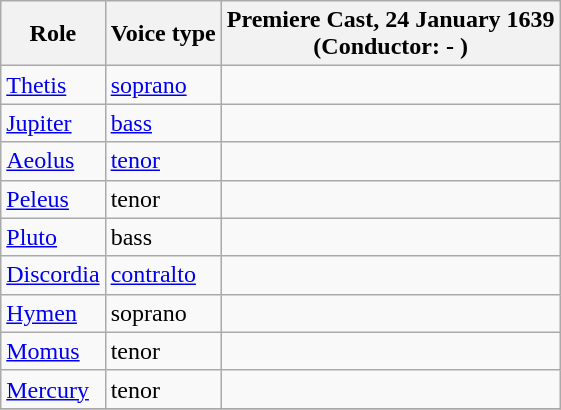<table class="wikitable">
<tr>
<th>Role</th>
<th>Voice type</th>
<th>Premiere Cast, 24 January 1639<br>(Conductor: - )</th>
</tr>
<tr>
<td><a href='#'>Thetis</a></td>
<td><a href='#'>soprano</a></td>
<td></td>
</tr>
<tr>
<td><a href='#'>Jupiter</a></td>
<td><a href='#'>bass</a></td>
<td></td>
</tr>
<tr>
<td><a href='#'>Aeolus</a></td>
<td><a href='#'>tenor</a></td>
<td></td>
</tr>
<tr>
<td><a href='#'>Peleus</a></td>
<td>tenor</td>
<td></td>
</tr>
<tr>
<td><a href='#'>Pluto</a></td>
<td>bass</td>
<td></td>
</tr>
<tr>
<td><a href='#'>Discordia</a></td>
<td><a href='#'>contralto</a></td>
<td></td>
</tr>
<tr>
<td><a href='#'>Hymen</a></td>
<td>soprano</td>
<td></td>
</tr>
<tr>
<td><a href='#'>Momus</a></td>
<td>tenor</td>
<td></td>
</tr>
<tr>
<td><a href='#'>Mercury</a></td>
<td>tenor</td>
<td></td>
</tr>
<tr>
</tr>
</table>
